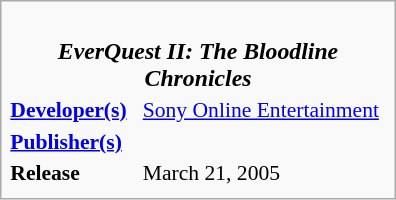<table class="infobox" style="float:right; width:264px; font-size:90%;">
<tr>
<td colspan=2 style="font-size:110%; text-align:center;"><br><strong><em>EverQuest II: The Bloodline Chronicles</em></strong><br></td>
</tr>
<tr>
<td><strong><a href='#'>Developer(s)</a></strong></td>
<td><a href='#'>Sony Online Entertainment</a></td>
</tr>
<tr>
<td><strong><a href='#'>Publisher(s)</a></strong></td>
<td></td>
</tr>
<tr>
<td><strong>Release</strong></td>
<td>March 21, 2005</td>
</tr>
<tr>
</tr>
</table>
